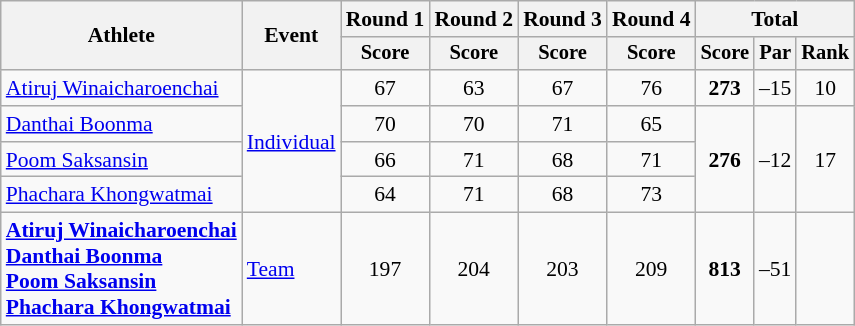<table class=wikitable style="font-size:90%;">
<tr>
<th rowspan=2>Athlete</th>
<th rowspan=2>Event</th>
<th>Round 1</th>
<th>Round 2</th>
<th>Round 3</th>
<th>Round 4</th>
<th colspan=3>Total</th>
</tr>
<tr style="font-size:95%">
<th>Score</th>
<th>Score</th>
<th>Score</th>
<th>Score</th>
<th>Score</th>
<th>Par</th>
<th>Rank</th>
</tr>
<tr align=center>
<td align=left><a href='#'>Atiruj Winaicharoenchai</a></td>
<td align=left rowspan=4><a href='#'>Individual</a></td>
<td>67</td>
<td>63</td>
<td>67</td>
<td>76</td>
<td><strong>273</strong></td>
<td>–15</td>
<td>10</td>
</tr>
<tr align=center>
<td align=left><a href='#'>Danthai Boonma</a></td>
<td>70</td>
<td>70</td>
<td>71</td>
<td>65</td>
<td rowspan=3><strong>276</strong></td>
<td rowspan=3>–12</td>
<td rowspan=3>17</td>
</tr>
<tr align=center>
<td align=left><a href='#'>Poom Saksansin</a></td>
<td>66</td>
<td>71</td>
<td>68</td>
<td>71</td>
</tr>
<tr align=center>
<td align=left><a href='#'>Phachara Khongwatmai</a></td>
<td>64</td>
<td>71</td>
<td>68</td>
<td>73</td>
</tr>
<tr align=center>
<td align=left><strong><a href='#'>Atiruj Winaicharoenchai</a> <br><a href='#'>Danthai Boonma</a><br><a href='#'>Poom Saksansin</a> <br><a href='#'>Phachara Khongwatmai</a></strong></td>
<td align=left><a href='#'>Team</a></td>
<td>197</td>
<td>204</td>
<td>203</td>
<td>209</td>
<td><strong>813</strong></td>
<td>–51</td>
<td></td>
</tr>
</table>
